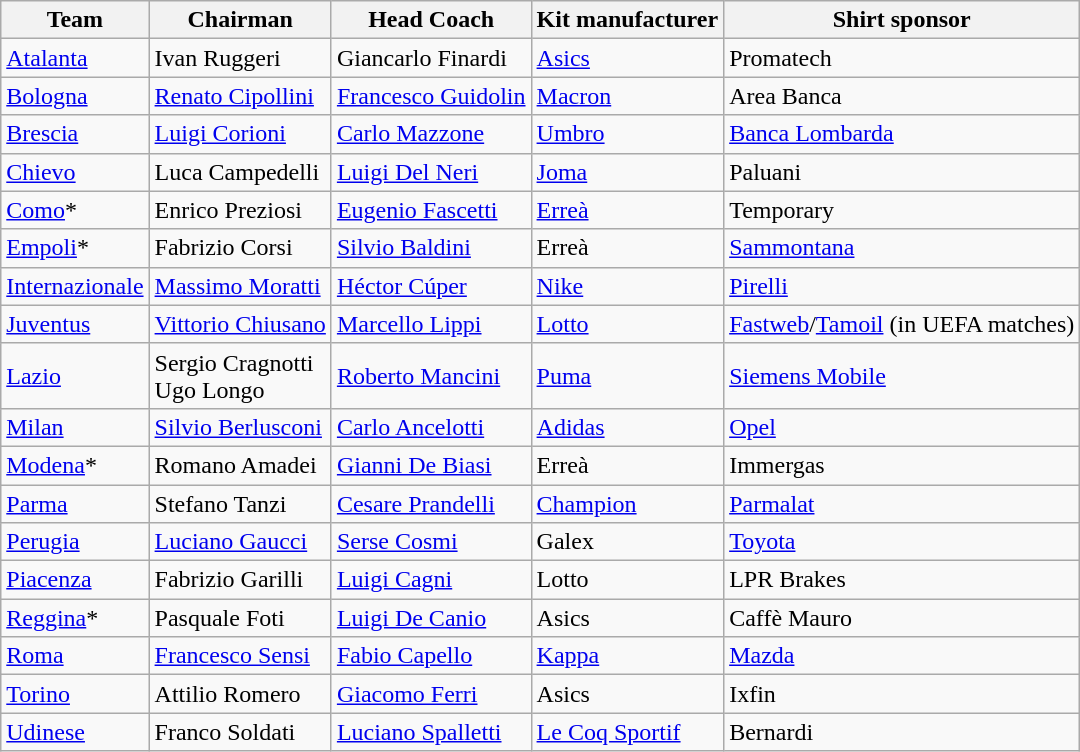<table class="wikitable sortable">
<tr>
<th>Team</th>
<th>Chairman</th>
<th>Head Coach</th>
<th>Kit manufacturer</th>
<th>Shirt sponsor</th>
</tr>
<tr>
<td><a href='#'>Atalanta</a></td>
<td> Ivan Ruggeri</td>
<td> Giancarlo Finardi</td>
<td> <a href='#'>Asics</a></td>
<td>Promatech</td>
</tr>
<tr>
<td><a href='#'>Bologna</a></td>
<td> <a href='#'>Renato Cipollini</a></td>
<td> <a href='#'>Francesco Guidolin</a></td>
<td> <a href='#'>Macron</a></td>
<td>Area Banca</td>
</tr>
<tr>
<td><a href='#'>Brescia</a></td>
<td> <a href='#'>Luigi Corioni</a></td>
<td> <a href='#'>Carlo Mazzone</a></td>
<td> <a href='#'>Umbro</a></td>
<td><a href='#'>Banca Lombarda</a></td>
</tr>
<tr>
<td><a href='#'>Chievo</a></td>
<td> Luca Campedelli</td>
<td> <a href='#'>Luigi Del Neri</a></td>
<td> <a href='#'>Joma</a></td>
<td>Paluani</td>
</tr>
<tr>
<td><a href='#'>Como</a>*</td>
<td> Enrico Preziosi</td>
<td> <a href='#'>Eugenio Fascetti</a></td>
<td> <a href='#'>Erreà</a></td>
<td>Temporary</td>
</tr>
<tr>
<td><a href='#'>Empoli</a>*</td>
<td> Fabrizio Corsi</td>
<td> <a href='#'>Silvio Baldini</a></td>
<td> Erreà</td>
<td><a href='#'>Sammontana</a></td>
</tr>
<tr>
<td><a href='#'>Internazionale</a></td>
<td> <a href='#'>Massimo Moratti</a></td>
<td> <a href='#'>Héctor Cúper</a></td>
<td> <a href='#'>Nike</a></td>
<td><a href='#'>Pirelli</a></td>
</tr>
<tr>
<td><a href='#'>Juventus</a></td>
<td> <a href='#'>Vittorio Chiusano</a></td>
<td> <a href='#'>Marcello Lippi</a></td>
<td> <a href='#'>Lotto</a></td>
<td><a href='#'>Fastweb</a>/<a href='#'>Tamoil</a> (in UEFA matches)</td>
</tr>
<tr>
<td><a href='#'>Lazio</a></td>
<td> Sergio Cragnotti <br>  Ugo Longo</td>
<td> <a href='#'>Roberto Mancini</a></td>
<td> <a href='#'>Puma</a></td>
<td><a href='#'>Siemens Mobile</a></td>
</tr>
<tr>
<td><a href='#'>Milan</a></td>
<td> <a href='#'>Silvio Berlusconi</a></td>
<td> <a href='#'>Carlo Ancelotti</a></td>
<td> <a href='#'>Adidas</a></td>
<td><a href='#'>Opel</a></td>
</tr>
<tr>
<td><a href='#'>Modena</a>*</td>
<td> Romano Amadei</td>
<td> <a href='#'>Gianni De Biasi</a></td>
<td> Erreà</td>
<td>Immergas</td>
</tr>
<tr>
<td><a href='#'>Parma</a></td>
<td> Stefano Tanzi</td>
<td> <a href='#'>Cesare Prandelli</a></td>
<td> <a href='#'>Champion</a></td>
<td><a href='#'>Parmalat</a></td>
</tr>
<tr>
<td><a href='#'>Perugia</a></td>
<td> <a href='#'>Luciano Gaucci</a></td>
<td> <a href='#'>Serse Cosmi</a></td>
<td> Galex</td>
<td><a href='#'>Toyota</a></td>
</tr>
<tr>
<td><a href='#'>Piacenza</a></td>
<td> Fabrizio Garilli</td>
<td> <a href='#'>Luigi Cagni</a></td>
<td> Lotto</td>
<td>LPR Brakes</td>
</tr>
<tr>
<td><a href='#'>Reggina</a>*</td>
<td> Pasquale Foti</td>
<td> <a href='#'>Luigi De Canio</a></td>
<td> Asics</td>
<td>Caffè Mauro</td>
</tr>
<tr>
<td><a href='#'>Roma</a></td>
<td> <a href='#'>Francesco Sensi</a></td>
<td> <a href='#'>Fabio Capello</a></td>
<td> <a href='#'>Kappa</a></td>
<td><a href='#'>Mazda</a></td>
</tr>
<tr>
<td><a href='#'>Torino</a></td>
<td> Attilio Romero</td>
<td> <a href='#'>Giacomo Ferri</a></td>
<td> Asics</td>
<td>Ixfin</td>
</tr>
<tr>
<td><a href='#'>Udinese</a></td>
<td> Franco Soldati</td>
<td> <a href='#'>Luciano Spalletti</a></td>
<td> <a href='#'>Le Coq Sportif</a></td>
<td>Bernardi</td>
</tr>
</table>
